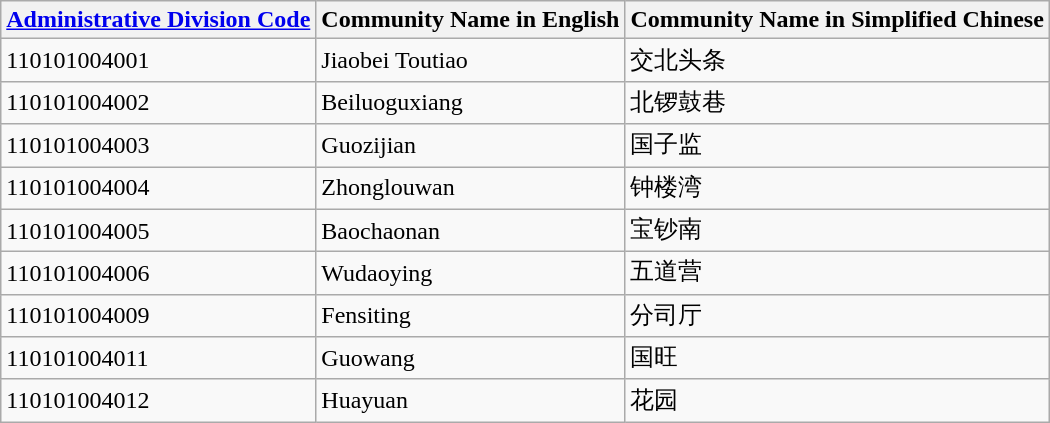<table class="wikitable sortable">
<tr>
<th><a href='#'>Administrative Division Code</a></th>
<th>Community Name in English</th>
<th>Community Name in Simplified Chinese</th>
</tr>
<tr>
<td>110101004001</td>
<td>Jiaobei Toutiao</td>
<td>交北头条</td>
</tr>
<tr>
<td>110101004002</td>
<td>Beiluoguxiang</td>
<td>北锣鼓巷</td>
</tr>
<tr>
<td>110101004003</td>
<td>Guozijian</td>
<td>国子监</td>
</tr>
<tr>
<td>110101004004</td>
<td>Zhonglouwan</td>
<td>钟楼湾</td>
</tr>
<tr>
<td>110101004005</td>
<td>Baochaonan</td>
<td>宝钞南</td>
</tr>
<tr>
<td>110101004006</td>
<td>Wudaoying</td>
<td>五道营</td>
</tr>
<tr>
<td>110101004009</td>
<td>Fensiting</td>
<td>分司厅</td>
</tr>
<tr>
<td>110101004011</td>
<td>Guowang</td>
<td>国旺</td>
</tr>
<tr>
<td>110101004012</td>
<td>Huayuan</td>
<td>花园</td>
</tr>
</table>
